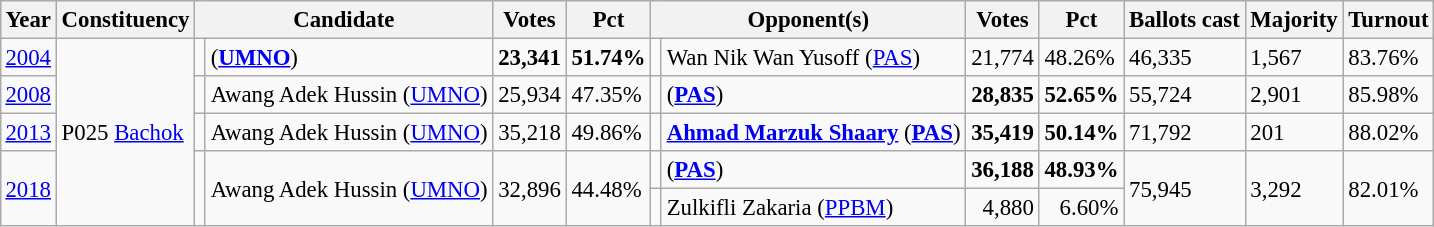<table class="wikitable" style="margin:0.5em ; font-size:95%">
<tr>
<th>Year</th>
<th>Constituency</th>
<th colspan=2>Candidate</th>
<th>Votes</th>
<th>Pct</th>
<th colspan=2>Opponent(s)</th>
<th>Votes</th>
<th>Pct</th>
<th>Ballots cast</th>
<th>Majority</th>
<th>Turnout</th>
</tr>
<tr>
<td><a href='#'>2004</a></td>
<td rowspan=5>P025 <a href='#'>Bachok</a></td>
<td></td>
<td> (<a href='#'><strong>UMNO</strong></a>)</td>
<td align="right"><strong>23,341</strong></td>
<td><strong>51.74%</strong></td>
<td></td>
<td>Wan Nik Wan Yusoff (<a href='#'>PAS</a>)</td>
<td align="right">21,774</td>
<td>48.26%</td>
<td>46,335</td>
<td>1,567</td>
<td>83.76%</td>
</tr>
<tr>
<td><a href='#'>2008</a></td>
<td></td>
<td>Awang Adek Hussin (<a href='#'>UMNO</a>)</td>
<td align="right">25,934</td>
<td>47.35%</td>
<td></td>
<td> (<a href='#'><strong>PAS</strong></a>)</td>
<td align="right"><strong>28,835</strong></td>
<td><strong>52.65%</strong></td>
<td>55,724</td>
<td>2,901</td>
<td>85.98%</td>
</tr>
<tr>
<td><a href='#'>2013</a></td>
<td></td>
<td>Awang Adek Hussin (<a href='#'>UMNO</a>)</td>
<td align="right">35,218</td>
<td>49.86%</td>
<td></td>
<td><strong><a href='#'>Ahmad Marzuk Shaary</a></strong> (<a href='#'><strong>PAS</strong></a>)</td>
<td align="right"><strong>35,419</strong></td>
<td><strong>50.14%</strong></td>
<td>71,792</td>
<td>201</td>
<td>88.02%</td>
</tr>
<tr>
<td rowspan=2><a href='#'>2018</a></td>
<td rowspan=2 ></td>
<td rowspan=2>Awang Adek Hussin (<a href='#'>UMNO</a>)</td>
<td rowspan=2 align="right">32,896</td>
<td rowspan=2>44.48%</td>
<td></td>
<td> (<a href='#'><strong>PAS</strong></a>)</td>
<td align="right"><strong>36,188</strong></td>
<td><strong>48.93%</strong></td>
<td rowspan=2>75,945</td>
<td rowspan=2>3,292</td>
<td rowspan=2>82.01%</td>
</tr>
<tr>
<td></td>
<td>Zulkifli Zakaria (<a href='#'>PPBM</a>)</td>
<td align="right">4,880</td>
<td align="right">6.60%</td>
</tr>
</table>
